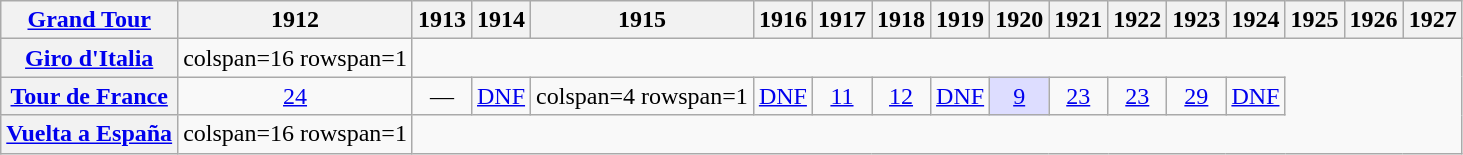<table class="wikitable plainrowheaders">
<tr>
<th scope="col"><a href='#'>Grand Tour</a></th>
<th scope="col">1912</th>
<th scope="col">1913</th>
<th scope="col">1914</th>
<th scope="col">1915</th>
<th scope="col">1916</th>
<th scope="col">1917</th>
<th scope="col">1918</th>
<th scope="col">1919</th>
<th scope="col">1920</th>
<th scope="col">1921</th>
<th scope="col">1922</th>
<th scope="col">1923</th>
<th scope="col">1924</th>
<th scope="col">1925</th>
<th scope="col">1926</th>
<th scope="col">1927</th>
</tr>
<tr style="text-align:center;">
<th scope="row"> <a href='#'>Giro d'Italia</a></th>
<td>colspan=16 rowspan=1 </td>
</tr>
<tr style="text-align:center;">
<th scope="row"> <a href='#'>Tour de France</a></th>
<td style="text-align:center;"><a href='#'>24</a></td>
<td>—</td>
<td style="text-align:center;"><a href='#'>DNF</a></td>
<td>colspan=4 rowspan=1 </td>
<td style="text-align:center;"><a href='#'>DNF</a></td>
<td style="text-align:center;"><a href='#'>11</a></td>
<td style="text-align:center;"><a href='#'>12</a></td>
<td style="text-align:center;"><a href='#'>DNF</a></td>
<td style="background:#ddf;"><a href='#'>9</a></td>
<td style="text-align:center;"><a href='#'>23</a></td>
<td style="text-align:center;"><a href='#'>23</a></td>
<td style="text-align:center;"><a href='#'>29</a></td>
<td style="text-align:center;"><a href='#'>DNF</a></td>
</tr>
<tr style="text-align:center;">
<th scope="row"> <a href='#'>Vuelta a España</a></th>
<td>colspan=16 rowspan=1 </td>
</tr>
</table>
